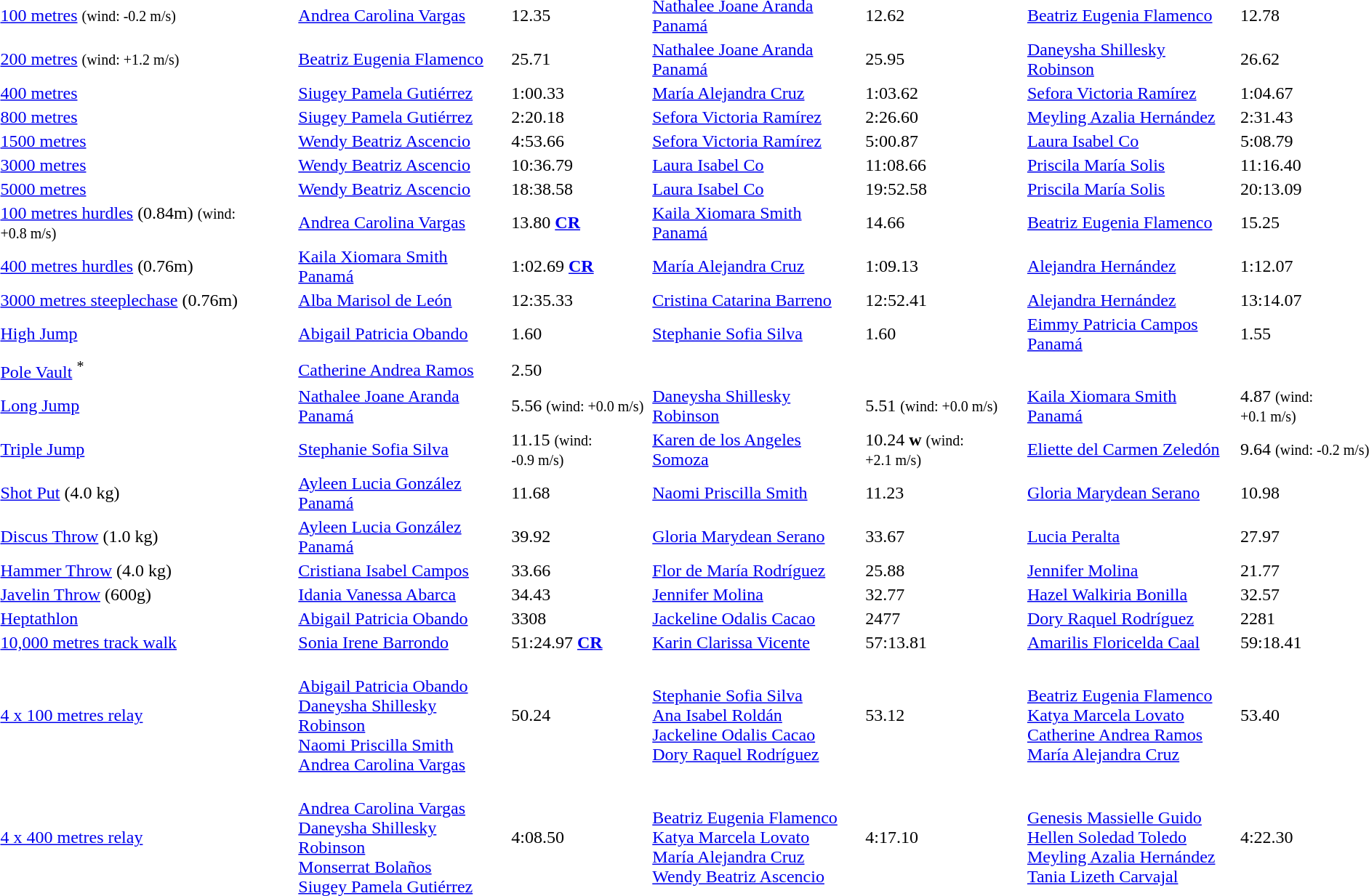<table>
<tr>
<td><a href='#'>100 metres</a> <small>(wind: -0.2 m/s)</small></td>
<td align=left><a href='#'>Andrea Carolina Vargas</a> <br> </td>
<td>12.35</td>
<td align=left><a href='#'>Nathalee Joane Aranda</a> <br>  <a href='#'>Panamá</a></td>
<td>12.62</td>
<td align=left><a href='#'>Beatriz Eugenia Flamenco</a> <br> </td>
<td>12.78</td>
</tr>
<tr>
<td><a href='#'>200 metres</a> <small>(wind: +1.2 m/s)</small></td>
<td align=left><a href='#'>Beatriz Eugenia Flamenco</a> <br> </td>
<td>25.71</td>
<td align=left><a href='#'>Nathalee Joane Aranda</a> <br>  <a href='#'>Panamá</a></td>
<td>25.95</td>
<td align=left><a href='#'>Daneysha Shillesky Robinson</a> <br> </td>
<td>26.62</td>
</tr>
<tr>
<td><a href='#'>400 metres</a></td>
<td align=left><a href='#'>Siugey Pamela Gutiérrez</a> <br> </td>
<td>1:00.33</td>
<td align=left><a href='#'>María Alejandra Cruz</a> <br> </td>
<td>1:03.62</td>
<td align=left><a href='#'>Sefora Victoria Ramírez</a> <br> </td>
<td>1:04.67</td>
</tr>
<tr>
<td><a href='#'>800 metres</a></td>
<td align=left><a href='#'>Siugey Pamela Gutiérrez</a> <br> </td>
<td>2:20.18</td>
<td align=left><a href='#'>Sefora Victoria Ramírez</a> <br> </td>
<td>2:26.60</td>
<td align=left><a href='#'>Meyling Azalia Hernández</a> <br> </td>
<td>2:31.43</td>
</tr>
<tr>
<td><a href='#'>1500 metres</a></td>
<td align=left><a href='#'>Wendy Beatriz Ascencio</a> <br> </td>
<td>4:53.66</td>
<td align=left><a href='#'>Sefora Victoria Ramírez</a> <br> </td>
<td>5:00.87</td>
<td align=left><a href='#'>Laura Isabel Co</a> <br> </td>
<td>5:08.79</td>
</tr>
<tr>
<td><a href='#'>3000 metres</a></td>
<td align=left><a href='#'>Wendy Beatriz Ascencio</a> <br> </td>
<td>10:36.79</td>
<td align=left><a href='#'>Laura Isabel Co</a> <br> </td>
<td>11:08.66</td>
<td align=left><a href='#'>Priscila María Solis</a> <br> </td>
<td>11:16.40</td>
</tr>
<tr>
<td><a href='#'>5000 metres</a></td>
<td align=left><a href='#'>Wendy Beatriz Ascencio</a> <br> </td>
<td>18:38.58</td>
<td align=left><a href='#'>Laura Isabel Co</a> <br> </td>
<td>19:52.58</td>
<td align=left><a href='#'>Priscila María Solis</a> <br> </td>
<td>20:13.09</td>
</tr>
<tr>
<td><a href='#'>100 metres hurdles</a> (0.84m) <small>(wind: +0.8 m/s)</small></td>
<td align=left><a href='#'>Andrea Carolina Vargas</a> <br> </td>
<td>13.80 <a href='#'><strong>CR</strong></a></td>
<td align=left><a href='#'>Kaila Xiomara Smith</a> <br>  <a href='#'>Panamá</a></td>
<td>14.66</td>
<td align=left><a href='#'>Beatriz Eugenia Flamenco</a> <br> </td>
<td>15.25</td>
</tr>
<tr>
<td><a href='#'>400 metres hurdles</a> (0.76m)</td>
<td align=left><a href='#'>Kaila Xiomara Smith</a> <br>  <a href='#'>Panamá</a></td>
<td>1:02.69 <a href='#'><strong>CR</strong></a></td>
<td align=left><a href='#'>María Alejandra Cruz</a> <br> </td>
<td>1:09.13</td>
<td align=left><a href='#'>Alejandra Hernández</a> <br> </td>
<td>1:12.07</td>
</tr>
<tr>
<td><a href='#'>3000 metres steeplechase</a> (0.76m)</td>
<td align=left><a href='#'>Alba Marisol de León</a> <br> </td>
<td>12:35.33</td>
<td align=left><a href='#'>Cristina Catarina Barreno</a> <br> </td>
<td>12:52.41</td>
<td align=left><a href='#'>Alejandra Hernández</a> <br> </td>
<td>13:14.07</td>
</tr>
<tr>
<td><a href='#'>High Jump</a></td>
<td align=left><a href='#'>Abigail Patricia Obando</a> <br> </td>
<td>1.60</td>
<td align=left><a href='#'>Stephanie Sofia Silva</a> <br> </td>
<td>1.60</td>
<td align=left><a href='#'>Eimmy Patricia Campos</a> <br>  <a href='#'>Panamá</a></td>
<td>1.55</td>
</tr>
<tr>
<td><a href='#'>Pole Vault</a> <sup>*</sup></td>
<td align=left><a href='#'>Catherine Andrea Ramos</a> <br> </td>
<td>2.50</td>
<td></td>
<td></td>
<td></td>
<td></td>
</tr>
<tr>
<td><a href='#'>Long Jump</a></td>
<td align=left><a href='#'>Nathalee Joane Aranda</a> <br>  <a href='#'>Panamá</a></td>
<td>5.56 <small>(wind: +0.0 m/s)</small></td>
<td align=left><a href='#'>Daneysha Shillesky Robinson</a> <br> </td>
<td>5.51 <small>(wind: +0.0 m/s)</small></td>
<td align=left><a href='#'>Kaila Xiomara Smith</a> <br>  <a href='#'>Panamá</a></td>
<td>4.87 <small>(wind: +0.1 m/s)</small></td>
</tr>
<tr>
<td><a href='#'>Triple Jump</a></td>
<td align=left><a href='#'>Stephanie Sofia Silva</a> <br> </td>
<td>11.15 <small>(wind: -0.9 m/s)</small></td>
<td align=left><a href='#'>Karen de los Angeles Somoza</a> <br> </td>
<td>10.24 <strong>w</strong> <small>(wind: +2.1 m/s)</small></td>
<td align=left><a href='#'>Eliette del Carmen Zeledón</a> <br> </td>
<td>9.64 <small>(wind: -0.2 m/s)</small></td>
</tr>
<tr>
<td><a href='#'>Shot Put</a> (4.0 kg)</td>
<td align=left><a href='#'>Ayleen Lucia González</a> <br>  <a href='#'>Panamá</a></td>
<td>11.68</td>
<td align=left><a href='#'>Naomi Priscilla Smith</a> <br> </td>
<td>11.23</td>
<td align=left><a href='#'>Gloria Marydean Serano</a> <br> </td>
<td>10.98</td>
</tr>
<tr>
<td><a href='#'>Discus Throw</a> (1.0 kg)</td>
<td align=left><a href='#'>Ayleen Lucia González</a> <br>  <a href='#'>Panamá</a></td>
<td>39.92</td>
<td align=left><a href='#'>Gloria Marydean Serano</a> <br> </td>
<td>33.67</td>
<td align=left><a href='#'>Lucia Peralta</a> <br> </td>
<td>27.97</td>
</tr>
<tr>
<td><a href='#'>Hammer Throw</a> (4.0 kg)</td>
<td align=left><a href='#'>Cristiana Isabel Campos</a> <br> </td>
<td>33.66</td>
<td align=left><a href='#'>Flor de María Rodríguez</a> <br> </td>
<td>25.88</td>
<td align=left><a href='#'>Jennifer Molina</a> <br> </td>
<td>21.77</td>
</tr>
<tr>
<td><a href='#'>Javelin Throw</a> (600g)</td>
<td align=left><a href='#'>Idania Vanessa Abarca</a> <br> </td>
<td>34.43</td>
<td align=left><a href='#'>Jennifer Molina</a> <br> </td>
<td>32.77</td>
<td align=left><a href='#'>Hazel Walkiria Bonilla</a> <br> </td>
<td>32.57</td>
</tr>
<tr>
<td><a href='#'>Heptathlon</a></td>
<td align=left><a href='#'>Abigail Patricia Obando</a> <br> </td>
<td>3308</td>
<td align=left><a href='#'>Jackeline Odalis Cacao</a> <br> </td>
<td>2477</td>
<td align=left><a href='#'>Dory Raquel Rodríguez</a> <br> </td>
<td>2281</td>
</tr>
<tr>
<td><a href='#'>10,000 metres track walk</a></td>
<td align=left><a href='#'>Sonia Irene Barrondo</a> <br> </td>
<td>51:24.97 <a href='#'><strong>CR</strong></a></td>
<td align=left><a href='#'>Karin Clarissa Vicente</a> <br> </td>
<td>57:13.81</td>
<td align=left><a href='#'>Amarilis Floricelda Caal</a> <br> </td>
<td>59:18.41</td>
</tr>
<tr>
<td><a href='#'>4 x 100 metres relay</a></td>
<td> <br> <a href='#'>Abigail Patricia Obando</a> <br> <a href='#'>Daneysha Shillesky Robinson</a> <br> <a href='#'>Naomi Priscilla Smith</a> <br> <a href='#'>Andrea Carolina Vargas</a></td>
<td>50.24</td>
<td> <br> <a href='#'>Stephanie Sofia Silva</a> <br> <a href='#'>Ana Isabel Roldán</a> <br> <a href='#'>Jackeline Odalis Cacao</a> <br> <a href='#'>Dory Raquel Rodríguez</a></td>
<td>53.12</td>
<td> <br> <a href='#'>Beatriz Eugenia Flamenco</a> <br> <a href='#'>Katya Marcela Lovato</a> <br> <a href='#'>Catherine Andrea Ramos</a> <br> <a href='#'>María Alejandra Cruz</a></td>
<td>53.40</td>
</tr>
<tr>
<td><a href='#'>4 x 400 metres relay</a></td>
<td> <br> <a href='#'>Andrea Carolina Vargas</a> <br> <a href='#'>Daneysha Shillesky Robinson</a> <br> <a href='#'>Monserrat Bolaños</a> <br> <a href='#'>Siugey Pamela Gutiérrez</a></td>
<td>4:08.50</td>
<td> <br> <a href='#'>Beatriz Eugenia Flamenco</a> <br> <a href='#'>Katya Marcela Lovato</a> <br> <a href='#'>María Alejandra Cruz</a> <br> <a href='#'>Wendy Beatriz Ascencio</a></td>
<td>4:17.10</td>
<td> <br> <a href='#'>Genesis Massielle Guido</a> <br> <a href='#'>Hellen Soledad Toledo</a> <br> <a href='#'>Meyling Azalia Hernández</a> <br> <a href='#'>Tania Lizeth Carvajal</a></td>
<td>4:22.30</td>
</tr>
</table>
